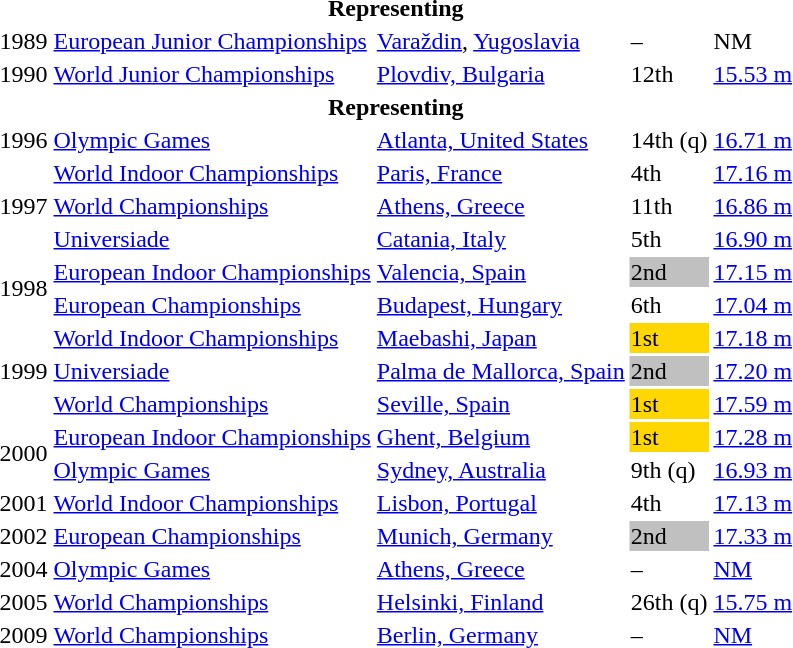<table>
<tr>
<th colspan="5">Representing </th>
</tr>
<tr>
<td>1989</td>
<td><a href='#'>European Junior Championships</a></td>
<td><a href='#'>Varaždin</a>, <a href='#'>Yugoslavia</a></td>
<td>–</td>
<td>NM</td>
</tr>
<tr>
<td>1990</td>
<td><a href='#'>World Junior Championships</a></td>
<td><a href='#'>Plovdiv, Bulgaria</a></td>
<td>12th</td>
<td><a href='#'>15.53 m</a></td>
</tr>
<tr>
<th colspan="5">Representing </th>
</tr>
<tr>
<td>1996</td>
<td><a href='#'>Olympic Games</a></td>
<td><a href='#'>Atlanta, United States</a></td>
<td>14th (q)</td>
<td><a href='#'>16.71 m</a></td>
</tr>
<tr>
<td rowspan=3>1997</td>
<td><a href='#'>World Indoor Championships</a></td>
<td><a href='#'>Paris, France</a></td>
<td>4th</td>
<td><a href='#'>17.16 m</a></td>
</tr>
<tr>
<td><a href='#'>World Championships</a></td>
<td><a href='#'>Athens, Greece</a></td>
<td>11th</td>
<td><a href='#'>16.86 m</a></td>
</tr>
<tr>
<td><a href='#'>Universiade</a></td>
<td><a href='#'>Catania, Italy</a></td>
<td>5th</td>
<td><a href='#'>16.90 m</a></td>
</tr>
<tr>
<td rowspan=2>1998</td>
<td><a href='#'>European Indoor Championships</a></td>
<td><a href='#'>Valencia, Spain</a></td>
<td bgcolor=silver>2nd</td>
<td><a href='#'>17.15 m</a></td>
</tr>
<tr>
<td><a href='#'>European Championships</a></td>
<td><a href='#'>Budapest, Hungary</a></td>
<td>6th</td>
<td><a href='#'>17.04 m</a></td>
</tr>
<tr>
<td rowspan=3>1999</td>
<td><a href='#'>World Indoor Championships</a></td>
<td><a href='#'>Maebashi, Japan</a></td>
<td bgcolor=gold>1st</td>
<td><a href='#'>17.18 m</a></td>
</tr>
<tr>
<td><a href='#'>Universiade</a></td>
<td><a href='#'>Palma de Mallorca, Spain</a></td>
<td bgcolor=silver>2nd</td>
<td><a href='#'>17.20 m</a></td>
</tr>
<tr>
<td><a href='#'>World Championships</a></td>
<td><a href='#'>Seville, Spain</a></td>
<td bgcolor=gold>1st</td>
<td><a href='#'>17.59 m</a></td>
</tr>
<tr>
<td rowspan=2>2000</td>
<td><a href='#'>European Indoor Championships</a></td>
<td><a href='#'>Ghent, Belgium</a></td>
<td bgcolor=gold>1st</td>
<td><a href='#'>17.28 m</a></td>
</tr>
<tr>
<td><a href='#'>Olympic Games</a></td>
<td><a href='#'>Sydney, Australia</a></td>
<td>9th (q)</td>
<td><a href='#'>16.93 m</a></td>
</tr>
<tr>
<td>2001</td>
<td><a href='#'>World Indoor Championships</a></td>
<td><a href='#'>Lisbon, Portugal</a></td>
<td>4th</td>
<td><a href='#'>17.13 m</a></td>
</tr>
<tr>
<td>2002</td>
<td><a href='#'>European Championships</a></td>
<td><a href='#'>Munich, Germany</a></td>
<td bgcolor=silver>2nd</td>
<td><a href='#'>17.33 m</a></td>
</tr>
<tr>
<td>2004</td>
<td><a href='#'>Olympic Games</a></td>
<td><a href='#'>Athens, Greece</a></td>
<td>–</td>
<td><a href='#'>NM</a></td>
</tr>
<tr>
<td>2005</td>
<td><a href='#'>World Championships</a></td>
<td><a href='#'>Helsinki, Finland</a></td>
<td>26th (q)</td>
<td><a href='#'>15.75 m</a></td>
</tr>
<tr>
<td>2009</td>
<td><a href='#'>World Championships</a></td>
<td><a href='#'>Berlin, Germany</a></td>
<td>–</td>
<td><a href='#'>NM</a></td>
</tr>
</table>
